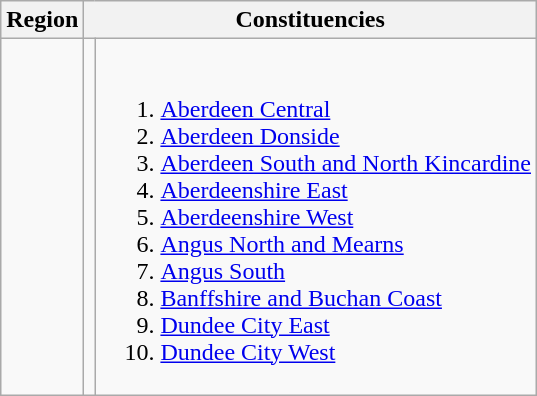<table class="wikitable">
<tr>
<th>Region</th>
<th colspan=2>Constituencies</th>
</tr>
<tr>
<td></td>
<td></td>
<td><br><ol><li><a href='#'>Aberdeen Central</a></li><li><a href='#'>Aberdeen Donside</a></li><li><a href='#'>Aberdeen South and North Kincardine</a></li><li><a href='#'>Aberdeenshire East</a></li><li><a href='#'>Aberdeenshire West</a></li><li><a href='#'>Angus North and Mearns</a></li><li><a href='#'>Angus South</a></li><li><a href='#'>Banffshire and Buchan Coast</a></li><li><a href='#'>Dundee City East</a></li><li><a href='#'>Dundee City West</a></li></ol></td>
</tr>
</table>
